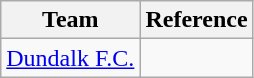<table class="wikitable">
<tr>
<th>Team</th>
<th>Reference</th>
</tr>
<tr>
<td> <a href='#'>Dundalk F.C.</a></td>
<td align=center></td>
</tr>
</table>
